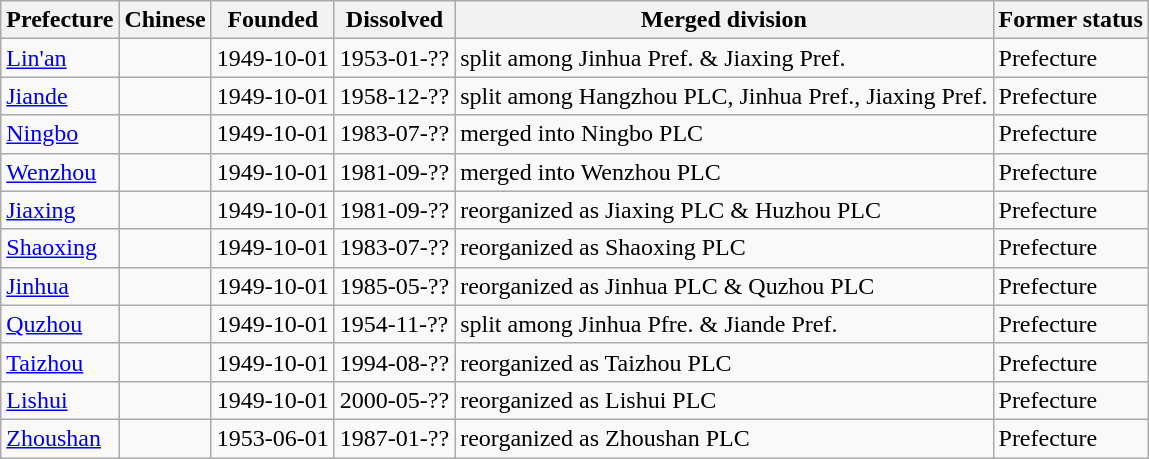<table class="wikitable sortable">
<tr>
<th>Prefecture</th>
<th>Chinese</th>
<th>Founded</th>
<th>Dissolved</th>
<th>Merged division</th>
<th>Former status</th>
</tr>
<tr>
<td><a href='#'>Lin'an</a></td>
<td><span></span></td>
<td>1949-10-01</td>
<td>1953-01-??</td>
<td>split among Jinhua Pref. & Jiaxing Pref.</td>
<td>Prefecture</td>
</tr>
<tr>
<td><a href='#'>Jiande</a></td>
<td><span></span></td>
<td>1949-10-01</td>
<td>1958-12-??</td>
<td>split among Hangzhou PLC, Jinhua Pref., Jiaxing Pref.</td>
<td>Prefecture</td>
</tr>
<tr>
<td><a href='#'>Ningbo</a></td>
<td><span></span></td>
<td>1949-10-01</td>
<td>1983-07-??</td>
<td>merged into Ningbo PLC</td>
<td>Prefecture</td>
</tr>
<tr>
<td><a href='#'>Wenzhou</a></td>
<td><span></span></td>
<td>1949-10-01</td>
<td>1981-09-??</td>
<td>merged into Wenzhou PLC</td>
<td>Prefecture</td>
</tr>
<tr>
<td><a href='#'>Jiaxing</a></td>
<td><span></span></td>
<td>1949-10-01</td>
<td>1981-09-??</td>
<td>reorganized as Jiaxing PLC & Huzhou PLC</td>
<td>Prefecture</td>
</tr>
<tr>
<td><a href='#'>Shaoxing</a></td>
<td><span></span></td>
<td>1949-10-01</td>
<td>1983-07-??</td>
<td>reorganized as Shaoxing PLC</td>
<td>Prefecture</td>
</tr>
<tr>
<td><a href='#'>Jinhua</a></td>
<td><span></span></td>
<td>1949-10-01</td>
<td>1985-05-??</td>
<td>reorganized as Jinhua PLC & Quzhou PLC</td>
<td>Prefecture</td>
</tr>
<tr>
<td><a href='#'>Quzhou</a></td>
<td><span></span></td>
<td>1949-10-01</td>
<td>1954-11-??</td>
<td>split among Jinhua Pfre. & Jiande Pref.</td>
<td>Prefecture</td>
</tr>
<tr>
<td><a href='#'>Taizhou</a></td>
<td><span></span></td>
<td>1949-10-01</td>
<td>1994-08-??</td>
<td>reorganized as Taizhou PLC</td>
<td>Prefecture</td>
</tr>
<tr>
<td><a href='#'>Lishui</a></td>
<td><span></span></td>
<td>1949-10-01</td>
<td>2000-05-??</td>
<td>reorganized as Lishui PLC</td>
<td>Prefecture</td>
</tr>
<tr>
<td><a href='#'>Zhoushan</a></td>
<td><span></span></td>
<td>1953-06-01</td>
<td>1987-01-??</td>
<td>reorganized as Zhoushan PLC</td>
<td>Prefecture</td>
</tr>
</table>
